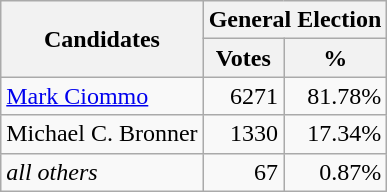<table class=wikitable>
<tr>
<th colspan=1 rowspan=2><strong>Candidates</strong></th>
<th colspan=2><strong>General Election</strong></th>
</tr>
<tr>
<th>Votes</th>
<th>%</th>
</tr>
<tr>
<td><a href='#'>Mark Ciommo</a></td>
<td align="right">6271</td>
<td align="right">81.78%</td>
</tr>
<tr>
<td>Michael C. Bronner</td>
<td align="right">1330</td>
<td align="right">17.34%</td>
</tr>
<tr>
<td><em>all others</em></td>
<td align="right">67</td>
<td align="right">0.87%</td>
</tr>
</table>
